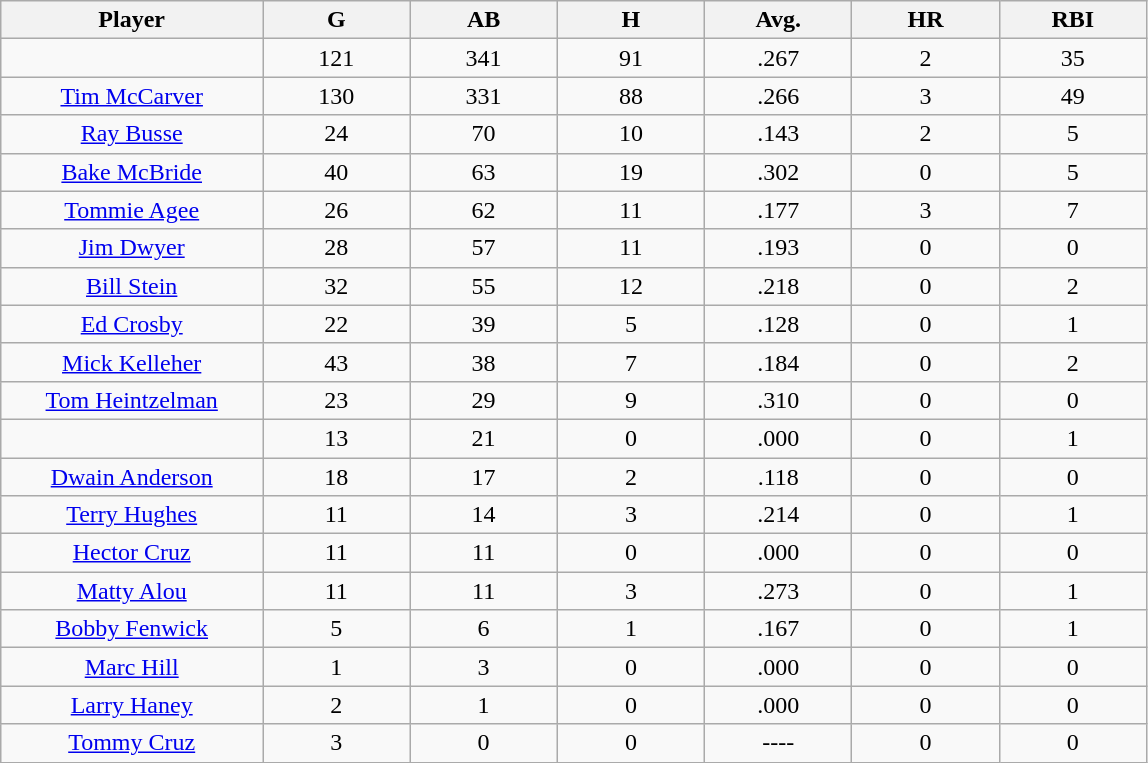<table class="wikitable sortable">
<tr>
<th bgcolor="#DDDDFF" width="16%">Player</th>
<th bgcolor="#DDDDFF" width="9%">G</th>
<th bgcolor="#DDDDFF" width="9%">AB</th>
<th bgcolor="#DDDDFF" width="9%">H</th>
<th bgcolor="#DDDDFF" width="9%">Avg.</th>
<th bgcolor="#DDDDFF" width="9%">HR</th>
<th bgcolor="#DDDDFF" width="9%">RBI</th>
</tr>
<tr align="center">
<td></td>
<td>121</td>
<td>341</td>
<td>91</td>
<td>.267</td>
<td>2</td>
<td>35</td>
</tr>
<tr align="center">
<td><a href='#'>Tim McCarver</a></td>
<td>130</td>
<td>331</td>
<td>88</td>
<td>.266</td>
<td>3</td>
<td>49</td>
</tr>
<tr align=center>
<td><a href='#'>Ray Busse</a></td>
<td>24</td>
<td>70</td>
<td>10</td>
<td>.143</td>
<td>2</td>
<td>5</td>
</tr>
<tr align=center>
<td><a href='#'>Bake McBride</a></td>
<td>40</td>
<td>63</td>
<td>19</td>
<td>.302</td>
<td>0</td>
<td>5</td>
</tr>
<tr align=center>
<td><a href='#'>Tommie Agee</a></td>
<td>26</td>
<td>62</td>
<td>11</td>
<td>.177</td>
<td>3</td>
<td>7</td>
</tr>
<tr align=center>
<td><a href='#'>Jim Dwyer</a></td>
<td>28</td>
<td>57</td>
<td>11</td>
<td>.193</td>
<td>0</td>
<td>0</td>
</tr>
<tr align=center>
<td><a href='#'>Bill Stein</a></td>
<td>32</td>
<td>55</td>
<td>12</td>
<td>.218</td>
<td>0</td>
<td>2</td>
</tr>
<tr align=center>
<td><a href='#'>Ed Crosby</a></td>
<td>22</td>
<td>39</td>
<td>5</td>
<td>.128</td>
<td>0</td>
<td>1</td>
</tr>
<tr align=center>
<td><a href='#'>Mick Kelleher</a></td>
<td>43</td>
<td>38</td>
<td>7</td>
<td>.184</td>
<td>0</td>
<td>2</td>
</tr>
<tr align=center>
<td><a href='#'>Tom Heintzelman</a></td>
<td>23</td>
<td>29</td>
<td>9</td>
<td>.310</td>
<td>0</td>
<td>0</td>
</tr>
<tr align=center>
<td></td>
<td>13</td>
<td>21</td>
<td>0</td>
<td>.000</td>
<td>0</td>
<td>1</td>
</tr>
<tr align="center">
<td><a href='#'>Dwain Anderson</a></td>
<td>18</td>
<td>17</td>
<td>2</td>
<td>.118</td>
<td>0</td>
<td>0</td>
</tr>
<tr align=center>
<td><a href='#'>Terry Hughes</a></td>
<td>11</td>
<td>14</td>
<td>3</td>
<td>.214</td>
<td>0</td>
<td>1</td>
</tr>
<tr align=center>
<td><a href='#'>Hector Cruz</a></td>
<td>11</td>
<td>11</td>
<td>0</td>
<td>.000</td>
<td>0</td>
<td>0</td>
</tr>
<tr align=center>
<td><a href='#'>Matty Alou</a></td>
<td>11</td>
<td>11</td>
<td>3</td>
<td>.273</td>
<td>0</td>
<td>1</td>
</tr>
<tr align=center>
<td><a href='#'>Bobby Fenwick</a></td>
<td>5</td>
<td>6</td>
<td>1</td>
<td>.167</td>
<td>0</td>
<td>1</td>
</tr>
<tr align=center>
<td><a href='#'>Marc Hill</a></td>
<td>1</td>
<td>3</td>
<td>0</td>
<td>.000</td>
<td>0</td>
<td>0</td>
</tr>
<tr align=center>
<td><a href='#'>Larry Haney</a></td>
<td>2</td>
<td>1</td>
<td>0</td>
<td>.000</td>
<td>0</td>
<td>0</td>
</tr>
<tr align=center>
<td><a href='#'>Tommy Cruz</a></td>
<td>3</td>
<td>0</td>
<td>0</td>
<td>----</td>
<td>0</td>
<td>0</td>
</tr>
</table>
